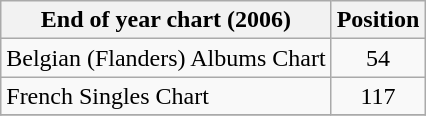<table class="wikitable sortable">
<tr>
<th align="left">End of year chart (2006)</th>
<th align="center">Position</th>
</tr>
<tr>
<td align="left">Belgian (Flanders) Albums Chart</td>
<td align="center">54</td>
</tr>
<tr>
<td align="left">French Singles Chart</td>
<td align="center">117</td>
</tr>
<tr>
</tr>
</table>
